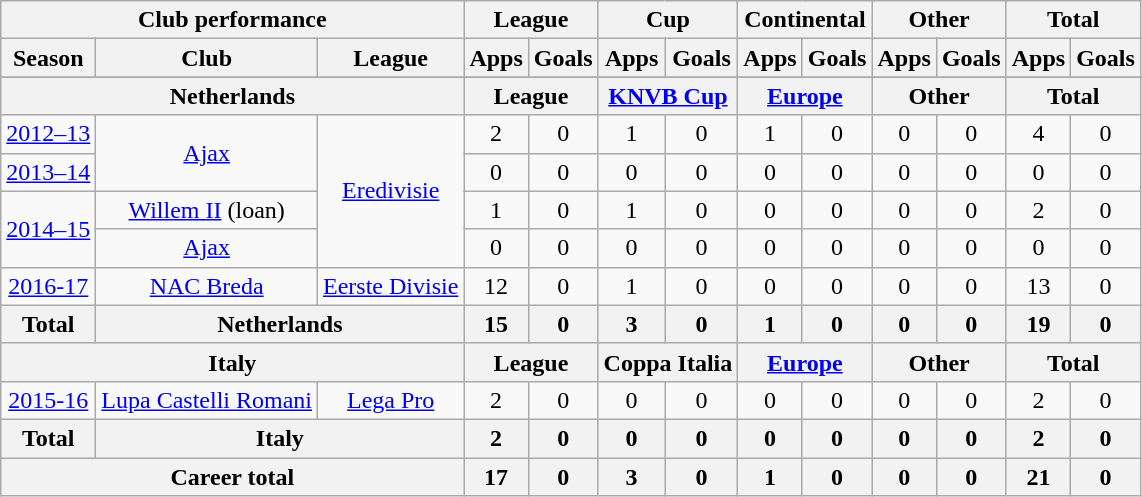<table class="wikitable" style="text-align:center">
<tr>
<th colspan=3>Club performance</th>
<th colspan=2>League</th>
<th colspan=2>Cup</th>
<th colspan=2>Continental</th>
<th colspan=2>Other</th>
<th colspan=2>Total</th>
</tr>
<tr>
<th>Season</th>
<th>Club</th>
<th>League</th>
<th>Apps</th>
<th>Goals</th>
<th>Apps</th>
<th>Goals</th>
<th>Apps</th>
<th>Goals</th>
<th>Apps</th>
<th>Goals</th>
<th>Apps</th>
<th>Goals</th>
</tr>
<tr>
</tr>
<tr>
<th colspan=3>Netherlands</th>
<th colspan=2>League</th>
<th colspan=2><a href='#'>KNVB Cup</a></th>
<th colspan=2><a href='#'>Europe</a></th>
<th colspan=2>Other</th>
<th colspan=2>Total</th>
</tr>
<tr>
<td><a href='#'>2012–13</a></td>
<td rowspan="2"><a href='#'>Ajax</a></td>
<td rowspan="4"><a href='#'>Eredivisie</a></td>
<td>2</td>
<td>0</td>
<td>1</td>
<td>0</td>
<td>1</td>
<td>0</td>
<td>0</td>
<td>0</td>
<td>4</td>
<td>0</td>
</tr>
<tr>
<td><a href='#'>2013–14</a></td>
<td>0</td>
<td>0</td>
<td>0</td>
<td>0</td>
<td>0</td>
<td>0</td>
<td>0</td>
<td>0</td>
<td>0</td>
<td>0</td>
</tr>
<tr>
<td rowspan="2"><a href='#'>2014–15</a></td>
<td rowspan="1"><a href='#'>Willem II</a> (loan)</td>
<td>1</td>
<td>0</td>
<td>1</td>
<td>0</td>
<td>0</td>
<td>0</td>
<td>0</td>
<td>0</td>
<td>2</td>
<td>0</td>
</tr>
<tr>
<td><a href='#'>Ajax</a></td>
<td>0</td>
<td>0</td>
<td>0</td>
<td>0</td>
<td>0</td>
<td>0</td>
<td>0</td>
<td>0</td>
<td>0</td>
<td>0</td>
</tr>
<tr>
<td><a href='#'>2016-17</a></td>
<td rowspan="1"><a href='#'>NAC Breda</a></td>
<td><a href='#'>Eerste Divisie</a></td>
<td>12</td>
<td>0</td>
<td>1</td>
<td>0</td>
<td>0</td>
<td>0</td>
<td>0</td>
<td>0</td>
<td>13</td>
<td>0</td>
</tr>
<tr>
<th rowspan=1>Total</th>
<th colspan=2>Netherlands</th>
<th>15</th>
<th>0</th>
<th>3</th>
<th>0</th>
<th>1</th>
<th>0</th>
<th>0</th>
<th>0</th>
<th>19</th>
<th>0</th>
</tr>
<tr>
<th colspan="3">Italy</th>
<th colspan="2">League</th>
<th colspan="2">Coppa Italia</th>
<th colspan="2"><a href='#'>Europe</a></th>
<th colspan="2">Other</th>
<th colspan="2">Total</th>
</tr>
<tr>
<td><a href='#'>2015-16</a></td>
<td><a href='#'>Lupa Castelli Romani</a></td>
<td><a href='#'>Lega Pro</a></td>
<td>2</td>
<td>0</td>
<td>0</td>
<td>0</td>
<td>0</td>
<td>0</td>
<td>0</td>
<td>0</td>
<td>2</td>
<td>0</td>
</tr>
<tr>
<th>Total</th>
<th colspan="2">Italy</th>
<th>2</th>
<th>0</th>
<th>0</th>
<th>0</th>
<th>0</th>
<th>0</th>
<th>0</th>
<th>0</th>
<th>2</th>
<th>0</th>
</tr>
<tr>
<th colspan=3>Career total</th>
<th>17</th>
<th>0</th>
<th>3</th>
<th>0</th>
<th>1</th>
<th>0</th>
<th>0</th>
<th>0</th>
<th>21</th>
<th>0</th>
</tr>
</table>
